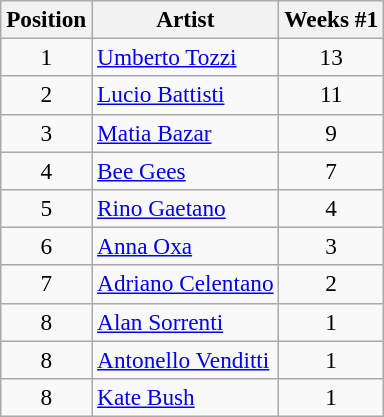<table class="wikitable sortable" style="font-size:97%;">
<tr>
<th>Position</th>
<th>Artist</th>
<th>Weeks #1</th>
</tr>
<tr>
<td align="center">1</td>
<td><a href='#'>Umberto Tozzi</a></td>
<td align="center">13</td>
</tr>
<tr>
<td align="center">2</td>
<td><a href='#'>Lucio Battisti</a></td>
<td align="center">11</td>
</tr>
<tr>
<td align="center">3</td>
<td><a href='#'>Matia Bazar</a></td>
<td align="center">9</td>
</tr>
<tr>
<td align="center">4</td>
<td><a href='#'>Bee Gees</a></td>
<td align="center">7</td>
</tr>
<tr>
<td align="center">5</td>
<td><a href='#'>Rino Gaetano</a></td>
<td align="center">4</td>
</tr>
<tr>
<td align="center">6</td>
<td><a href='#'>Anna Oxa</a></td>
<td align="center">3</td>
</tr>
<tr>
<td align="center">7</td>
<td><a href='#'>Adriano Celentano</a></td>
<td align="center">2</td>
</tr>
<tr>
<td align="center">8</td>
<td><a href='#'>Alan Sorrenti</a></td>
<td align="center">1</td>
</tr>
<tr>
<td align="center">8</td>
<td><a href='#'>Antonello Venditti</a></td>
<td align="center">1</td>
</tr>
<tr>
<td align="center">8</td>
<td><a href='#'>Kate Bush</a></td>
<td align="center">1</td>
</tr>
</table>
